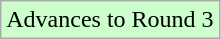<table class="wikitable">
<tr width=10px bgcolor=ccffcc>
<td>Advances to Round 3</td>
</tr>
</table>
